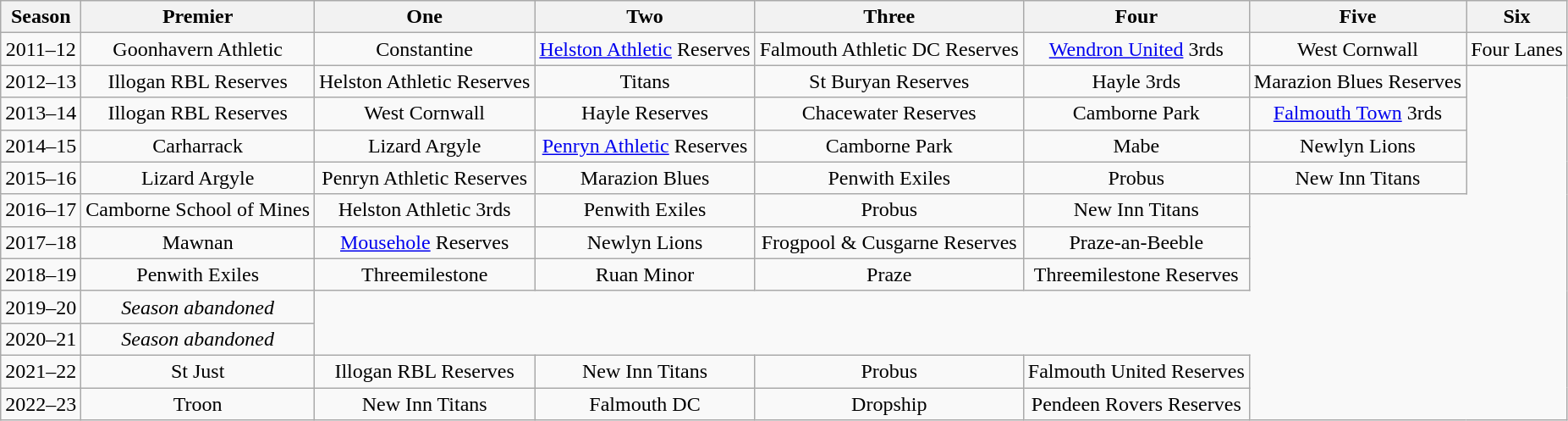<table class="wikitable" style="text-align: center">
<tr>
<th>Season</th>
<th>Premier</th>
<th>One</th>
<th>Two</th>
<th>Three</th>
<th>Four</th>
<th>Five</th>
<th>Six</th>
</tr>
<tr>
<td>2011–12</td>
<td>Goonhavern Athletic</td>
<td>Constantine</td>
<td><a href='#'>Helston Athletic</a> Reserves</td>
<td>Falmouth Athletic DC Reserves</td>
<td><a href='#'>Wendron United</a> 3rds</td>
<td>West Cornwall</td>
<td>Four Lanes</td>
</tr>
<tr>
<td>2012–13</td>
<td>Illogan RBL Reserves</td>
<td>Helston Athletic Reserves</td>
<td>Titans</td>
<td>St Buryan Reserves</td>
<td>Hayle 3rds</td>
<td>Marazion Blues Reserves</td>
</tr>
<tr>
<td>2013–14</td>
<td>Illogan RBL Reserves</td>
<td>West Cornwall</td>
<td>Hayle Reserves</td>
<td>Chacewater Reserves</td>
<td>Camborne Park</td>
<td><a href='#'>Falmouth Town</a> 3rds</td>
</tr>
<tr>
<td>2014–15</td>
<td>Carharrack</td>
<td>Lizard Argyle</td>
<td><a href='#'>Penryn Athletic</a> Reserves</td>
<td>Camborne Park</td>
<td>Mabe</td>
<td>Newlyn Lions</td>
</tr>
<tr>
<td>2015–16</td>
<td>Lizard Argyle</td>
<td>Penryn Athletic Reserves</td>
<td>Marazion Blues</td>
<td>Penwith Exiles</td>
<td>Probus</td>
<td>New Inn Titans</td>
</tr>
<tr>
<td>2016–17</td>
<td>Camborne School of Mines</td>
<td>Helston Athletic 3rds</td>
<td>Penwith Exiles</td>
<td>Probus</td>
<td>New Inn Titans</td>
</tr>
<tr>
<td>2017–18</td>
<td>Mawnan</td>
<td><a href='#'>Mousehole</a> Reserves</td>
<td>Newlyn Lions</td>
<td>Frogpool & Cusgarne Reserves</td>
<td>Praze-an-Beeble</td>
</tr>
<tr>
<td>2018–19</td>
<td>Penwith Exiles</td>
<td>Threemilestone</td>
<td>Ruan Minor</td>
<td>Praze</td>
<td>Threemilestone Reserves</td>
</tr>
<tr>
<td>2019–20</td>
<td><em>Season abandoned</em></td>
</tr>
<tr>
<td>2020–21</td>
<td><em>Season abandoned</em></td>
</tr>
<tr>
<td>2021–22</td>
<td>St Just</td>
<td>Illogan RBL Reserves</td>
<td>New Inn Titans</td>
<td>Probus</td>
<td>Falmouth United Reserves</td>
</tr>
<tr>
<td>2022–23</td>
<td>Troon</td>
<td>New Inn Titans</td>
<td>Falmouth DC</td>
<td>Dropship</td>
<td>Pendeen Rovers Reserves</td>
</tr>
</table>
